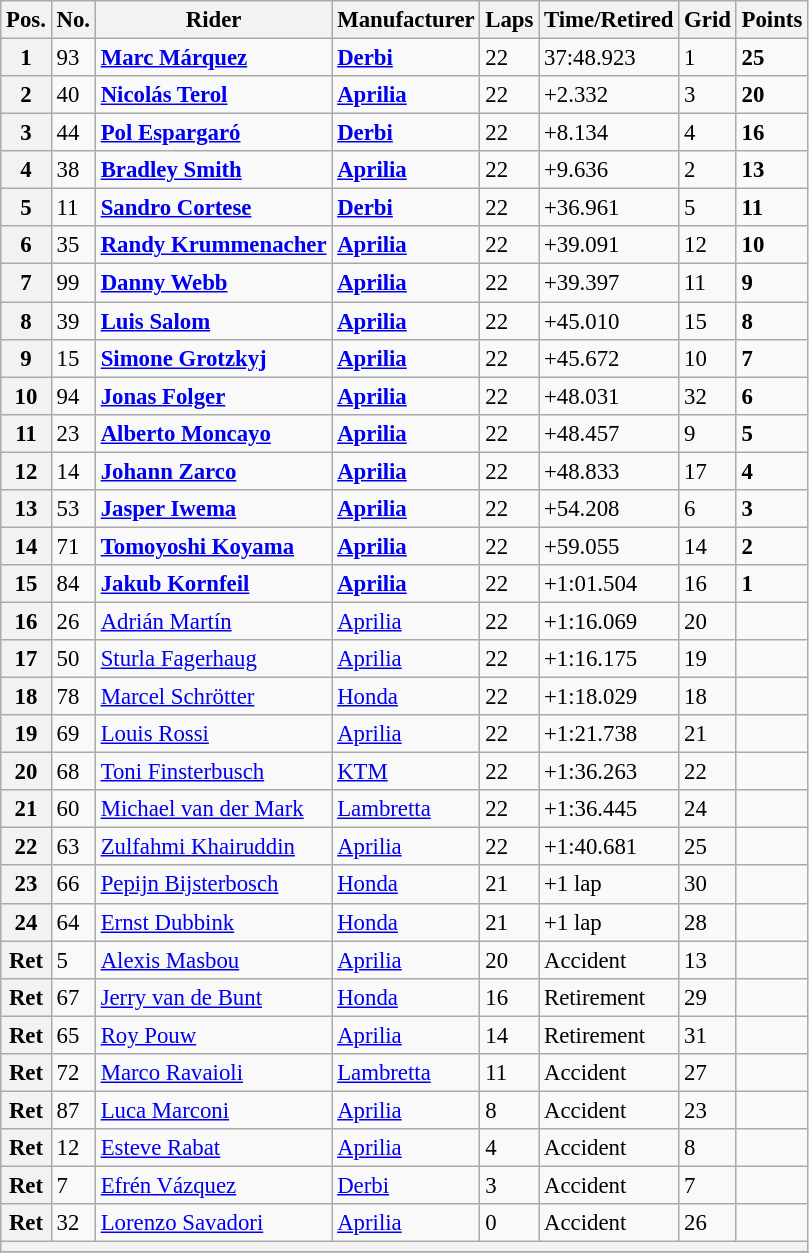<table class="wikitable" style="font-size: 95%;">
<tr>
<th>Pos.</th>
<th>No.</th>
<th>Rider</th>
<th>Manufacturer</th>
<th>Laps</th>
<th>Time/Retired</th>
<th>Grid</th>
<th>Points</th>
</tr>
<tr>
<th>1</th>
<td>93</td>
<td> <strong><a href='#'>Marc Márquez</a></strong></td>
<td><strong><a href='#'>Derbi</a></strong></td>
<td>22</td>
<td>37:48.923</td>
<td>1</td>
<td><strong>25</strong></td>
</tr>
<tr>
<th>2</th>
<td>40</td>
<td> <strong><a href='#'>Nicolás Terol</a></strong></td>
<td><strong><a href='#'>Aprilia</a></strong></td>
<td>22</td>
<td>+2.332</td>
<td>3</td>
<td><strong>20</strong></td>
</tr>
<tr>
<th>3</th>
<td>44</td>
<td> <strong><a href='#'>Pol Espargaró</a></strong></td>
<td><strong><a href='#'>Derbi</a></strong></td>
<td>22</td>
<td>+8.134</td>
<td>4</td>
<td><strong>16</strong></td>
</tr>
<tr>
<th>4</th>
<td>38</td>
<td> <strong><a href='#'>Bradley Smith</a></strong></td>
<td><strong><a href='#'>Aprilia</a></strong></td>
<td>22</td>
<td>+9.636</td>
<td>2</td>
<td><strong>13</strong></td>
</tr>
<tr>
<th>5</th>
<td>11</td>
<td> <strong><a href='#'>Sandro Cortese</a></strong></td>
<td><strong><a href='#'>Derbi</a></strong></td>
<td>22</td>
<td>+36.961</td>
<td>5</td>
<td><strong>11</strong></td>
</tr>
<tr>
<th>6</th>
<td>35</td>
<td> <strong><a href='#'>Randy Krummenacher</a></strong></td>
<td><strong><a href='#'>Aprilia</a></strong></td>
<td>22</td>
<td>+39.091</td>
<td>12</td>
<td><strong>10</strong></td>
</tr>
<tr>
<th>7</th>
<td>99</td>
<td> <strong><a href='#'>Danny Webb</a></strong></td>
<td><strong><a href='#'>Aprilia</a></strong></td>
<td>22</td>
<td>+39.397</td>
<td>11</td>
<td><strong>9</strong></td>
</tr>
<tr>
<th>8</th>
<td>39</td>
<td> <strong><a href='#'>Luis Salom</a></strong></td>
<td><strong><a href='#'>Aprilia</a></strong></td>
<td>22</td>
<td>+45.010</td>
<td>15</td>
<td><strong>8</strong></td>
</tr>
<tr>
<th>9</th>
<td>15</td>
<td> <strong><a href='#'>Simone Grotzkyj</a></strong></td>
<td><strong><a href='#'>Aprilia</a></strong></td>
<td>22</td>
<td>+45.672</td>
<td>10</td>
<td><strong>7</strong></td>
</tr>
<tr>
<th>10</th>
<td>94</td>
<td> <strong><a href='#'>Jonas Folger</a></strong></td>
<td><strong><a href='#'>Aprilia</a></strong></td>
<td>22</td>
<td>+48.031</td>
<td>32</td>
<td><strong>6</strong></td>
</tr>
<tr>
<th>11</th>
<td>23</td>
<td> <strong><a href='#'>Alberto Moncayo</a></strong></td>
<td><strong><a href='#'>Aprilia</a></strong></td>
<td>22</td>
<td>+48.457</td>
<td>9</td>
<td><strong>5</strong></td>
</tr>
<tr>
<th>12</th>
<td>14</td>
<td> <strong><a href='#'>Johann Zarco</a></strong></td>
<td><strong><a href='#'>Aprilia</a></strong></td>
<td>22</td>
<td>+48.833</td>
<td>17</td>
<td><strong>4</strong></td>
</tr>
<tr>
<th>13</th>
<td>53</td>
<td> <strong><a href='#'>Jasper Iwema</a></strong></td>
<td><strong><a href='#'>Aprilia</a></strong></td>
<td>22</td>
<td>+54.208</td>
<td>6</td>
<td><strong>3</strong></td>
</tr>
<tr>
<th>14</th>
<td>71</td>
<td> <strong><a href='#'>Tomoyoshi Koyama</a></strong></td>
<td><strong><a href='#'>Aprilia</a></strong></td>
<td>22</td>
<td>+59.055</td>
<td>14</td>
<td><strong>2</strong></td>
</tr>
<tr>
<th>15</th>
<td>84</td>
<td> <strong><a href='#'>Jakub Kornfeil</a></strong></td>
<td><strong><a href='#'>Aprilia</a></strong></td>
<td>22</td>
<td>+1:01.504</td>
<td>16</td>
<td><strong>1</strong></td>
</tr>
<tr>
<th>16</th>
<td>26</td>
<td> <a href='#'>Adrián Martín</a></td>
<td><a href='#'>Aprilia</a></td>
<td>22</td>
<td>+1:16.069</td>
<td>20</td>
<td></td>
</tr>
<tr>
<th>17</th>
<td>50</td>
<td> <a href='#'>Sturla Fagerhaug</a></td>
<td><a href='#'>Aprilia</a></td>
<td>22</td>
<td>+1:16.175</td>
<td>19</td>
<td></td>
</tr>
<tr>
<th>18</th>
<td>78</td>
<td> <a href='#'>Marcel Schrötter</a></td>
<td><a href='#'>Honda</a></td>
<td>22</td>
<td>+1:18.029</td>
<td>18</td>
<td></td>
</tr>
<tr>
<th>19</th>
<td>69</td>
<td> <a href='#'>Louis Rossi</a></td>
<td><a href='#'>Aprilia</a></td>
<td>22</td>
<td>+1:21.738</td>
<td>21</td>
<td></td>
</tr>
<tr>
<th>20</th>
<td>68</td>
<td> <a href='#'>Toni Finsterbusch</a></td>
<td><a href='#'>KTM</a></td>
<td>22</td>
<td>+1:36.263</td>
<td>22</td>
<td></td>
</tr>
<tr>
<th>21</th>
<td>60</td>
<td> <a href='#'>Michael van der Mark</a></td>
<td><a href='#'>Lambretta</a></td>
<td>22</td>
<td>+1:36.445</td>
<td>24</td>
<td></td>
</tr>
<tr>
<th>22</th>
<td>63</td>
<td> <a href='#'>Zulfahmi Khairuddin</a></td>
<td><a href='#'>Aprilia</a></td>
<td>22</td>
<td>+1:40.681</td>
<td>25</td>
<td></td>
</tr>
<tr>
<th>23</th>
<td>66</td>
<td> <a href='#'>Pepijn Bijsterbosch</a></td>
<td><a href='#'>Honda</a></td>
<td>21</td>
<td>+1 lap</td>
<td>30</td>
<td></td>
</tr>
<tr>
<th>24</th>
<td>64</td>
<td> <a href='#'>Ernst Dubbink</a></td>
<td><a href='#'>Honda</a></td>
<td>21</td>
<td>+1 lap</td>
<td>28</td>
<td></td>
</tr>
<tr>
<th>Ret</th>
<td>5</td>
<td> <a href='#'>Alexis Masbou</a></td>
<td><a href='#'>Aprilia</a></td>
<td>20</td>
<td>Accident</td>
<td>13</td>
<td></td>
</tr>
<tr>
<th>Ret</th>
<td>67</td>
<td> <a href='#'>Jerry van de Bunt</a></td>
<td><a href='#'>Honda</a></td>
<td>16</td>
<td>Retirement</td>
<td>29</td>
<td></td>
</tr>
<tr>
<th>Ret</th>
<td>65</td>
<td> <a href='#'>Roy Pouw</a></td>
<td><a href='#'>Aprilia</a></td>
<td>14</td>
<td>Retirement</td>
<td>31</td>
<td></td>
</tr>
<tr>
<th>Ret</th>
<td>72</td>
<td> <a href='#'>Marco Ravaioli</a></td>
<td><a href='#'>Lambretta</a></td>
<td>11</td>
<td>Accident</td>
<td>27</td>
<td></td>
</tr>
<tr>
<th>Ret</th>
<td>87</td>
<td> <a href='#'>Luca Marconi</a></td>
<td><a href='#'>Aprilia</a></td>
<td>8</td>
<td>Accident</td>
<td>23</td>
<td></td>
</tr>
<tr>
<th>Ret</th>
<td>12</td>
<td> <a href='#'>Esteve Rabat</a></td>
<td><a href='#'>Aprilia</a></td>
<td>4</td>
<td>Accident</td>
<td>8</td>
<td></td>
</tr>
<tr>
<th>Ret</th>
<td>7</td>
<td> <a href='#'>Efrén Vázquez</a></td>
<td><a href='#'>Derbi</a></td>
<td>3</td>
<td>Accident</td>
<td>7</td>
<td></td>
</tr>
<tr>
<th>Ret</th>
<td>32</td>
<td> <a href='#'>Lorenzo Savadori</a></td>
<td><a href='#'>Aprilia</a></td>
<td>0</td>
<td>Accident</td>
<td>26</td>
<td></td>
</tr>
<tr>
<th colspan=8></th>
</tr>
<tr>
</tr>
</table>
